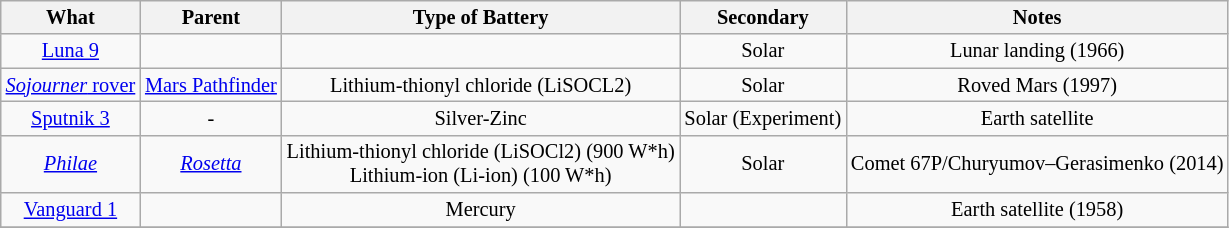<table class="wikitable sortable" style="font-size:85%; text-align:center">
<tr>
<th>What</th>
<th>Parent</th>
<th>Type of Battery</th>
<th>Secondary</th>
<th>Notes</th>
</tr>
<tr>
<td><a href='#'>Luna 9</a></td>
<td></td>
<td></td>
<td>Solar</td>
<td>Lunar landing (1966)</td>
</tr>
<tr>
<td><a href='#'><em>Sojourner</em> rover</a></td>
<td><a href='#'>Mars Pathfinder</a></td>
<td>Lithium-thionyl chloride (LiSOCL2)</td>
<td>Solar</td>
<td>Roved Mars (1997)</td>
</tr>
<tr>
<td><a href='#'>Sputnik 3</a></td>
<td>-</td>
<td>Silver-Zinc</td>
<td>Solar (Experiment)</td>
<td>Earth satellite</td>
</tr>
<tr>
<td><em><a href='#'>Philae</a></em></td>
<td><em><a href='#'>Rosetta</a></em></td>
<td>Lithium-thionyl chloride  (LiSOCl2) (900 W*h)<br>Lithium-ion (Li-ion) (100 W*h)</td>
<td>Solar</td>
<td>Comet 67P/Churyumov–Gerasimenko (2014)</td>
</tr>
<tr>
<td><a href='#'>Vanguard 1</a></td>
<td></td>
<td>Mercury</td>
<td></td>
<td>Earth satellite (1958)</td>
</tr>
<tr>
</tr>
</table>
